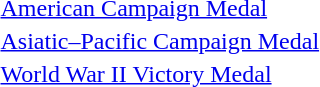<table>
<tr>
<td></td>
<td><a href='#'>American Campaign Medal</a></td>
</tr>
<tr>
<td></td>
<td><a href='#'>Asiatic–Pacific Campaign Medal</a></td>
</tr>
<tr>
<td></td>
<td><a href='#'>World War II Victory Medal</a></td>
</tr>
</table>
